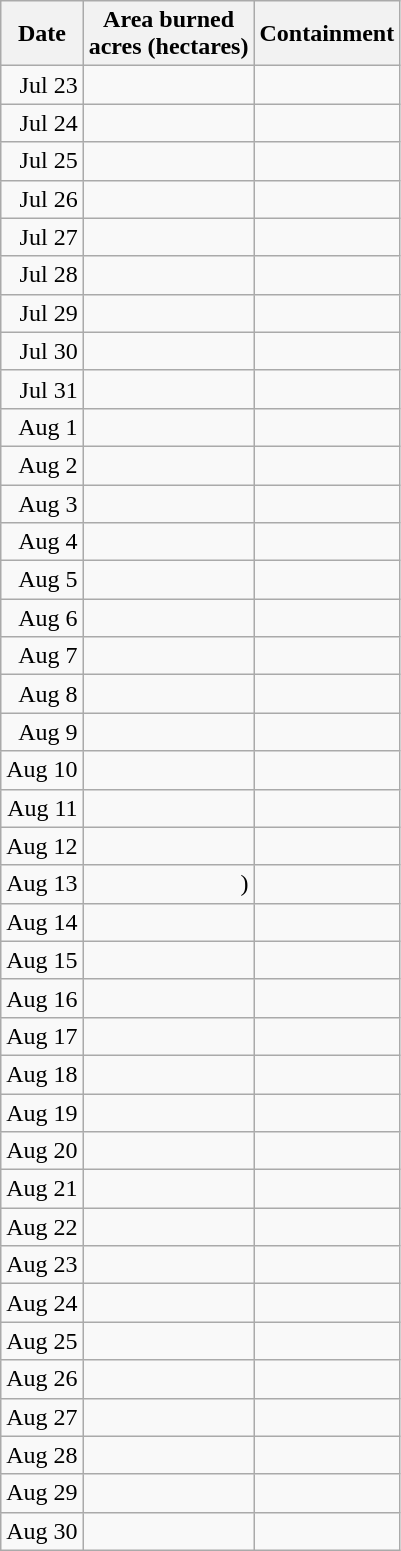<table class="wikitable" style="text-align: right;">
<tr>
<th>Date</th>
<th>Area burned<br>acres (hectares)</th>
<th>Containment</th>
</tr>
<tr>
<td>Jul 23</td>
<td></td>
<td style="text-align: left;"></td>
</tr>
<tr>
<td>Jul 24</td>
<td></td>
<td style="text-align: left;"></td>
</tr>
<tr>
<td>Jul 25</td>
<td></td>
<td style="text-align: left;"></td>
</tr>
<tr>
<td>Jul 26</td>
<td></td>
<td style="text-align: left;"></td>
</tr>
<tr>
<td>Jul 27</td>
<td></td>
<td style="text-align: left;"></td>
</tr>
<tr>
<td>Jul 28</td>
<td></td>
<td style="text-align: left;"></td>
</tr>
<tr>
<td>Jul 29</td>
<td></td>
<td style="text-align: left;"></td>
</tr>
<tr>
<td>Jul 30</td>
<td></td>
<td style="text-align: left;"></td>
</tr>
<tr>
<td>Jul 31</td>
<td></td>
<td style="text-align: left;"></td>
</tr>
<tr>
<td>Aug 1</td>
<td></td>
<td style="text-align: left;"></td>
</tr>
<tr>
<td>Aug 2</td>
<td></td>
<td style="text-align: left;"></td>
</tr>
<tr>
<td>Aug 3</td>
<td></td>
<td style="text-align: left;"></td>
</tr>
<tr>
<td>Aug 4</td>
<td></td>
<td style="text-align: left;"></td>
</tr>
<tr>
<td>Aug 5</td>
<td></td>
<td style="text-align: left;"></td>
</tr>
<tr>
<td>Aug 6</td>
<td></td>
<td style="text-align: left;"></td>
</tr>
<tr>
<td>Aug 7</td>
<td></td>
<td style="text-align: left;"></td>
</tr>
<tr>
<td>Aug 8</td>
<td></td>
<td style="text-align: left;"></td>
</tr>
<tr>
<td>Aug 9</td>
<td></td>
<td style="text-align: left;"></td>
</tr>
<tr>
<td>Aug 10</td>
<td></td>
<td style="text-align: left;"></td>
</tr>
<tr>
<td>Aug 11</td>
<td></td>
<td style="text-align: left;"></td>
</tr>
<tr>
<td>Aug 12</td>
<td></td>
<td style="text-align: left;"></td>
</tr>
<tr>
<td>Aug 13</td>
<td>)</td>
<td style="text-align: left;"></td>
</tr>
<tr>
<td>Aug 14</td>
<td></td>
<td style="text-align: left;"></td>
</tr>
<tr>
<td>Aug 15</td>
<td></td>
<td style="text-align: left;"></td>
</tr>
<tr>
<td>Aug 16</td>
<td></td>
<td style="text-align: left;"></td>
</tr>
<tr>
<td>Aug 17</td>
<td></td>
<td style="text-align: left;"></td>
</tr>
<tr>
<td>Aug 18</td>
<td></td>
<td style="text-align: left;"></td>
</tr>
<tr>
<td>Aug 19</td>
<td></td>
<td style="text-align: left;"></td>
</tr>
<tr>
<td>Aug 20</td>
<td></td>
<td style="text-align: left;"></td>
</tr>
<tr>
<td>Aug 21</td>
<td></td>
<td style="text-align: left;"></td>
</tr>
<tr>
<td>Aug 22</td>
<td></td>
<td style="text-align: left;"></td>
</tr>
<tr>
<td>Aug 23</td>
<td></td>
<td style="text-align: left;"></td>
</tr>
<tr>
<td>Aug 24</td>
<td></td>
<td style="text-align: left;"></td>
</tr>
<tr>
<td>Aug 25</td>
<td></td>
<td style="text-align: left;"></td>
</tr>
<tr>
<td>Aug 26</td>
<td></td>
<td style="text-align: left;"></td>
</tr>
<tr>
<td>Aug 27</td>
<td></td>
<td style="text-align: left;"></td>
</tr>
<tr>
<td>Aug 28</td>
<td></td>
<td style="text-align: left;"></td>
</tr>
<tr>
<td>Aug 29</td>
<td></td>
<td style="text-align: left;"></td>
</tr>
<tr>
<td>Aug 30</td>
<td></td>
<td style="text-align: left;"></td>
</tr>
</table>
